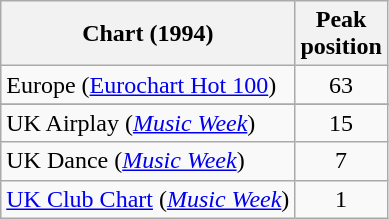<table class="wikitable sortable">
<tr>
<th align="left">Chart (1994)</th>
<th style="text-align:center;">Peak<br>position</th>
</tr>
<tr>
<td>Europe (<a href='#'>Eurochart Hot 100</a>)</td>
<td align="center">63</td>
</tr>
<tr>
</tr>
<tr>
<td>UK Airplay (<em><a href='#'>Music Week</a></em>)</td>
<td align="center">15</td>
</tr>
<tr>
<td>UK Dance (<em><a href='#'>Music Week</a></em>)</td>
<td align="center">7</td>
</tr>
<tr>
<td><a href='#'>UK Club Chart</a> (<em><a href='#'>Music Week</a></em>)</td>
<td align="center">1</td>
</tr>
</table>
